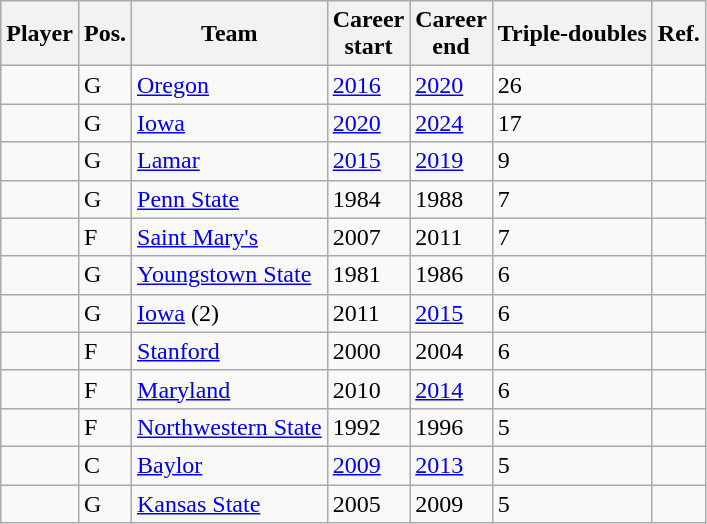<table class="wikitable sortable">
<tr>
<th>Player</th>
<th>Pos.</th>
<th>Team</th>
<th>Career<br>start</th>
<th>Career<br>end</th>
<th>Triple-doubles</th>
<th class=unsortable>Ref.</th>
</tr>
<tr>
<td></td>
<td>G</td>
<td><a href='#'>Oregon</a></td>
<td><a href='#'>2016</a></td>
<td><a href='#'>2020</a></td>
<td>26</td>
<td align=center></td>
</tr>
<tr>
<td></td>
<td>G</td>
<td><a href='#'>Iowa</a></td>
<td><a href='#'>2020</a></td>
<td><a href='#'>2024</a></td>
<td>17</td>
<td align=center></td>
</tr>
<tr>
<td></td>
<td>G</td>
<td><a href='#'>Lamar</a></td>
<td><a href='#'>2015</a></td>
<td><a href='#'>2019</a></td>
<td>9</td>
<td align=center></td>
</tr>
<tr>
<td></td>
<td>G</td>
<td><a href='#'>Penn State</a></td>
<td>1984</td>
<td>1988</td>
<td>7</td>
<td align=center></td>
</tr>
<tr>
<td></td>
<td>F</td>
<td><a href='#'>Saint Mary's</a></td>
<td>2007</td>
<td>2011</td>
<td>7</td>
<td align=center></td>
</tr>
<tr>
<td></td>
<td>G</td>
<td><a href='#'>Youngstown State</a></td>
<td>1981</td>
<td>1986</td>
<td>6</td>
<td align=center></td>
</tr>
<tr>
<td></td>
<td>G</td>
<td><a href='#'>Iowa</a> (2)</td>
<td>2011</td>
<td><a href='#'>2015</a></td>
<td>6</td>
<td align=center></td>
</tr>
<tr>
<td></td>
<td>F</td>
<td><a href='#'>Stanford</a></td>
<td>2000</td>
<td>2004</td>
<td>6</td>
<td align=center></td>
</tr>
<tr>
<td></td>
<td>F</td>
<td><a href='#'>Maryland</a></td>
<td>2010</td>
<td><a href='#'>2014</a></td>
<td>6</td>
<td align=center></td>
</tr>
<tr>
<td></td>
<td>F</td>
<td><a href='#'>Northwestern State</a></td>
<td>1992</td>
<td>1996</td>
<td>5</td>
<td align=center></td>
</tr>
<tr>
<td></td>
<td>C</td>
<td><a href='#'>Baylor</a></td>
<td><a href='#'>2009</a></td>
<td><a href='#'>2013</a></td>
<td>5</td>
<td align=center></td>
</tr>
<tr>
<td></td>
<td>G</td>
<td><a href='#'>Kansas State</a></td>
<td>2005</td>
<td>2009</td>
<td>5</td>
<td align=center></td>
</tr>
</table>
